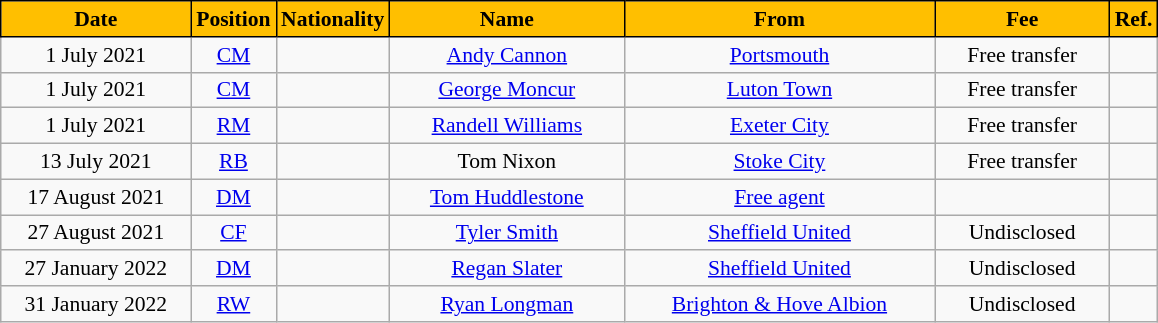<table class="wikitable" style="text-align:center; font-size:90%">
<tr>
<th style="color:#000000; background:#ffbf00; border:1px solid #000000; width:120px;">Date</th>
<th style="color:#000000; background:#ffbf00; border:1px solid #000000; width:50px;">Position</th>
<th style="color:#000000; background:#ffbf00; border:1px solid #000000; width:50px;">Nationality</th>
<th style="color:#000000; background:#ffbf00; border:1px solid #000000; width:150px;">Name</th>
<th style="color:#000000; background:#ffbf00; border:1px solid #000000; width:200px;">From</th>
<th style="color:#000000; background:#ffbf00; border:1px solid #000000; width:110px;">Fee</th>
<th style="color:#000000; background:#ffbf00; border:1px solid #000000; width:25px;">Ref.</th>
</tr>
<tr>
<td>1 July 2021</td>
<td><a href='#'>CM</a></td>
<td></td>
<td><a href='#'>Andy Cannon</a></td>
<td> <a href='#'>Portsmouth</a></td>
<td>Free transfer</td>
<td></td>
</tr>
<tr>
<td>1 July 2021</td>
<td><a href='#'>CM</a></td>
<td></td>
<td><a href='#'>George Moncur</a></td>
<td> <a href='#'>Luton Town</a></td>
<td>Free transfer</td>
<td></td>
</tr>
<tr>
<td>1 July 2021</td>
<td><a href='#'>RM</a></td>
<td></td>
<td><a href='#'>Randell Williams</a></td>
<td> <a href='#'>Exeter City</a></td>
<td>Free transfer</td>
<td></td>
</tr>
<tr>
<td>13 July 2021</td>
<td><a href='#'>RB</a></td>
<td></td>
<td>Tom Nixon</td>
<td> <a href='#'>Stoke City</a></td>
<td>Free transfer</td>
<td></td>
</tr>
<tr>
<td>17 August 2021</td>
<td><a href='#'>DM</a></td>
<td></td>
<td><a href='#'>Tom Huddlestone</a></td>
<td> <a href='#'>Free agent</a></td>
<td></td>
<td></td>
</tr>
<tr>
<td>27 August 2021</td>
<td><a href='#'>CF</a></td>
<td></td>
<td><a href='#'>Tyler Smith</a></td>
<td> <a href='#'>Sheffield United</a></td>
<td>Undisclosed</td>
<td></td>
</tr>
<tr>
<td>27 January 2022</td>
<td><a href='#'>DM</a></td>
<td></td>
<td><a href='#'>Regan Slater</a></td>
<td> <a href='#'>Sheffield United</a></td>
<td>Undisclosed</td>
<td></td>
</tr>
<tr>
<td>31 January 2022</td>
<td><a href='#'>RW</a></td>
<td></td>
<td><a href='#'>Ryan Longman</a></td>
<td> <a href='#'>Brighton & Hove Albion</a></td>
<td>Undisclosed</td>
<td></td>
</tr>
</table>
